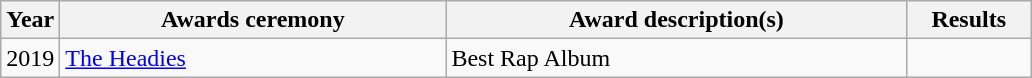<table class="wikitable">
<tr>
<th>Year</th>
<th style="width:250px;">Awards ceremony</th>
<th style="width:300px;">Award description(s)</th>
<th style="width:75px;">Results</th>
</tr>
<tr>
<td rowspan="2">2019</td>
<td rowspan="2"><a href='#'>The Headies</a></td>
<td>Best Rap Album</td>
<td></td>
</tr>
</table>
